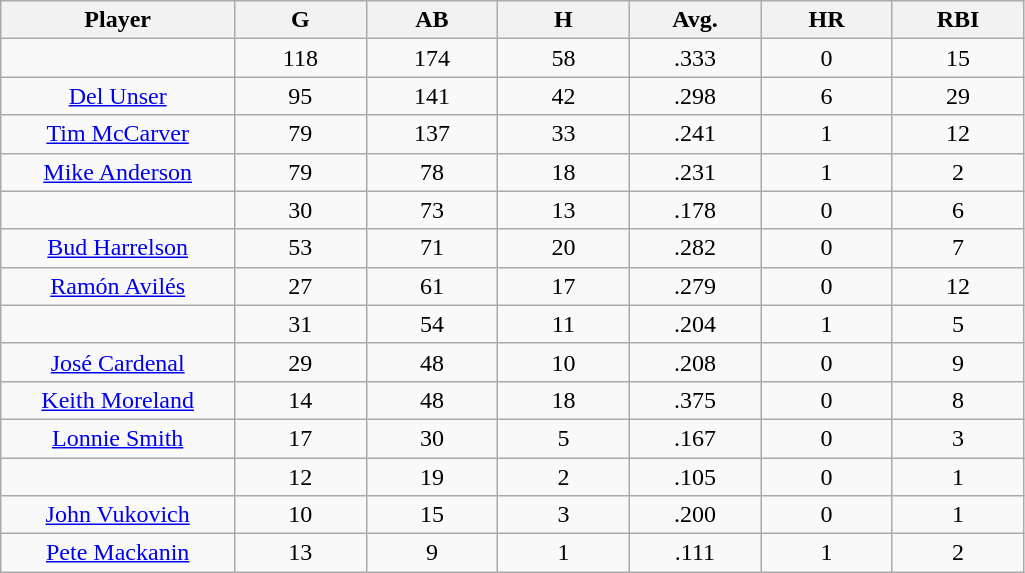<table class="wikitable sortable">
<tr>
<th bgcolor="#DDDDFF" width="16%">Player</th>
<th bgcolor="#DDDDFF" width="9%">G</th>
<th bgcolor="#DDDDFF" width="9%">AB</th>
<th bgcolor="#DDDDFF" width="9%">H</th>
<th bgcolor="#DDDDFF" width="9%">Avg.</th>
<th bgcolor="#DDDDFF" width="9%">HR</th>
<th bgcolor="#DDDDFF" width="9%">RBI</th>
</tr>
<tr align="center">
<td></td>
<td>118</td>
<td>174</td>
<td>58</td>
<td>.333</td>
<td>0</td>
<td>15</td>
</tr>
<tr align="center">
<td><a href='#'>Del Unser</a></td>
<td>95</td>
<td>141</td>
<td>42</td>
<td>.298</td>
<td>6</td>
<td>29</td>
</tr>
<tr align="center">
<td><a href='#'>Tim McCarver</a></td>
<td>79</td>
<td>137</td>
<td>33</td>
<td>.241</td>
<td>1</td>
<td>12</td>
</tr>
<tr align="center">
<td><a href='#'>Mike Anderson</a></td>
<td>79</td>
<td>78</td>
<td>18</td>
<td>.231</td>
<td>1</td>
<td>2</td>
</tr>
<tr align="center">
<td></td>
<td>30</td>
<td>73</td>
<td>13</td>
<td>.178</td>
<td>0</td>
<td>6</td>
</tr>
<tr align="center">
<td><a href='#'>Bud Harrelson</a></td>
<td>53</td>
<td>71</td>
<td>20</td>
<td>.282</td>
<td>0</td>
<td>7</td>
</tr>
<tr align="center">
<td><a href='#'>Ramón Avilés</a></td>
<td>27</td>
<td>61</td>
<td>17</td>
<td>.279</td>
<td>0</td>
<td>12</td>
</tr>
<tr align="center">
<td></td>
<td>31</td>
<td>54</td>
<td>11</td>
<td>.204</td>
<td>1</td>
<td>5</td>
</tr>
<tr align="center">
<td><a href='#'>José Cardenal</a></td>
<td>29</td>
<td>48</td>
<td>10</td>
<td>.208</td>
<td>0</td>
<td>9</td>
</tr>
<tr align="center">
<td><a href='#'>Keith Moreland</a></td>
<td>14</td>
<td>48</td>
<td>18</td>
<td>.375</td>
<td>0</td>
<td>8</td>
</tr>
<tr align="center">
<td><a href='#'>Lonnie Smith</a></td>
<td>17</td>
<td>30</td>
<td>5</td>
<td>.167</td>
<td>0</td>
<td>3</td>
</tr>
<tr align="center">
<td></td>
<td>12</td>
<td>19</td>
<td>2</td>
<td>.105</td>
<td>0</td>
<td>1</td>
</tr>
<tr align="center">
<td><a href='#'>John Vukovich</a></td>
<td>10</td>
<td>15</td>
<td>3</td>
<td>.200</td>
<td>0</td>
<td>1</td>
</tr>
<tr align="center">
<td><a href='#'>Pete Mackanin</a></td>
<td>13</td>
<td>9</td>
<td>1</td>
<td>.111</td>
<td>1</td>
<td>2</td>
</tr>
</table>
